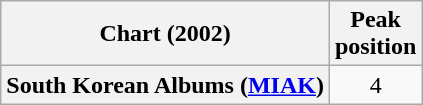<table class="wikitable plainrowheaders">
<tr>
<th scope="col">Chart (2002)</th>
<th scope="col">Peak<br>position</th>
</tr>
<tr>
<th scope="row">South Korean Albums (<a href='#'>MIAK</a>)</th>
<td align="center">4</td>
</tr>
</table>
